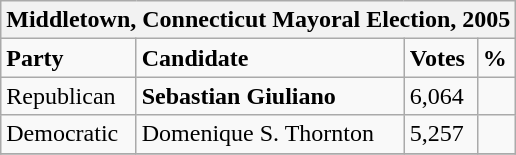<table class="wikitable">
<tr>
<th colspan="4">Middletown, Connecticut Mayoral Election, 2005</th>
</tr>
<tr>
<td><strong>Party</strong></td>
<td><strong>Candidate</strong></td>
<td><strong>Votes</strong></td>
<td><strong>%</strong></td>
</tr>
<tr>
<td>Republican</td>
<td><strong>Sebastian Giuliano</strong></td>
<td>6,064</td>
<td></td>
</tr>
<tr>
<td>Democratic</td>
<td>Domenique S. Thornton</td>
<td>5,257</td>
<td></td>
</tr>
<tr>
</tr>
</table>
